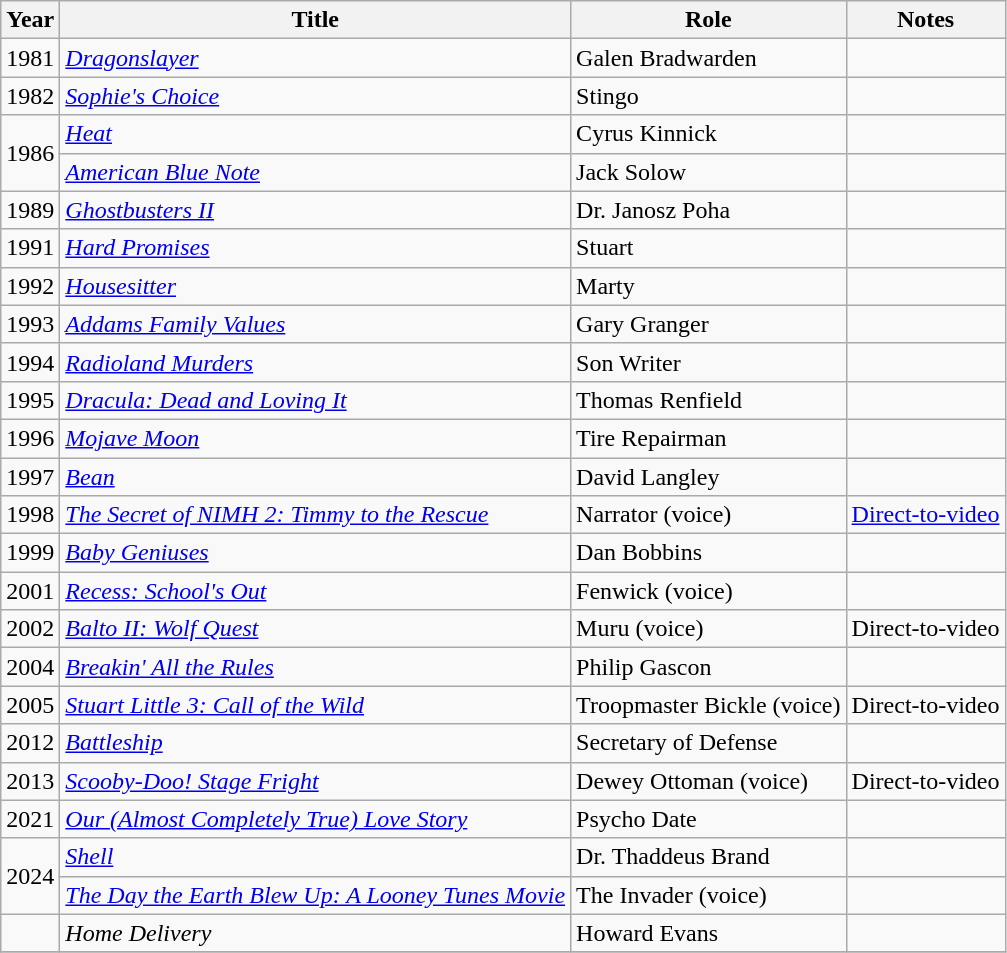<table class="wikitable sortable">
<tr>
<th>Year</th>
<th>Title</th>
<th>Role</th>
<th>Notes</th>
</tr>
<tr>
<td>1981</td>
<td><em><a href='#'>Dragonslayer</a></em></td>
<td>Galen Bradwarden</td>
<td></td>
</tr>
<tr>
<td>1982</td>
<td><em><a href='#'>Sophie's Choice</a></em></td>
<td>Stingo</td>
<td></td>
</tr>
<tr>
<td rowspan="2">1986</td>
<td><em><a href='#'>Heat</a></em></td>
<td>Cyrus Kinnick</td>
<td></td>
</tr>
<tr>
<td><em><a href='#'>American Blue Note</a></em></td>
<td>Jack Solow</td>
<td></td>
</tr>
<tr>
<td>1989</td>
<td><em><a href='#'>Ghostbusters II</a></em></td>
<td>Dr. Janosz Poha</td>
<td></td>
</tr>
<tr>
<td>1991</td>
<td><em><a href='#'>Hard Promises</a></em></td>
<td>Stuart</td>
<td></td>
</tr>
<tr>
<td>1992</td>
<td><em><a href='#'>Housesitter</a></em></td>
<td>Marty</td>
<td></td>
</tr>
<tr>
<td>1993</td>
<td><em><a href='#'>Addams Family Values</a></em></td>
<td>Gary Granger</td>
<td></td>
</tr>
<tr>
<td>1994</td>
<td><em><a href='#'>Radioland Murders</a></em></td>
<td>Son Writer</td>
<td></td>
</tr>
<tr>
<td>1995</td>
<td><em><a href='#'>Dracula: Dead and Loving It</a></em></td>
<td>Thomas Renfield</td>
<td></td>
</tr>
<tr>
<td>1996</td>
<td><em><a href='#'>Mojave Moon</a></em></td>
<td>Tire Repairman</td>
<td></td>
</tr>
<tr>
<td>1997</td>
<td><em><a href='#'>Bean</a></em></td>
<td>David Langley</td>
<td></td>
</tr>
<tr>
<td>1998</td>
<td><em><a href='#'>The Secret of NIMH 2: Timmy to the Rescue</a></em></td>
<td>Narrator (voice)</td>
<td><a href='#'>Direct-to-video</a></td>
</tr>
<tr>
<td>1999</td>
<td><em><a href='#'>Baby Geniuses</a></em></td>
<td>Dan Bobbins</td>
<td></td>
</tr>
<tr>
<td>2001</td>
<td><em><a href='#'>Recess: School's Out</a></em></td>
<td>Fenwick (voice)</td>
<td></td>
</tr>
<tr>
<td>2002</td>
<td><em><a href='#'>Balto II: Wolf Quest</a></em></td>
<td>Muru (voice)</td>
<td>Direct-to-video</td>
</tr>
<tr>
<td>2004</td>
<td><em><a href='#'>Breakin' All the Rules</a></em></td>
<td>Philip Gascon</td>
<td></td>
</tr>
<tr>
<td>2005</td>
<td><em><a href='#'>Stuart Little 3: Call of the Wild</a></em></td>
<td>Troopmaster Bickle (voice)</td>
<td>Direct-to-video</td>
</tr>
<tr>
<td>2012</td>
<td><em><a href='#'>Battleship</a></em></td>
<td>Secretary of Defense</td>
<td></td>
</tr>
<tr>
<td>2013</td>
<td><em><a href='#'>Scooby-Doo! Stage Fright</a></em></td>
<td>Dewey Ottoman (voice)</td>
<td>Direct-to-video</td>
</tr>
<tr>
<td>2021</td>
<td><em><a href='#'>Our (Almost Completely True) Love Story</a></em></td>
<td>Psycho Date</td>
<td></td>
</tr>
<tr>
<td rowspan="2">2024</td>
<td><em><a href='#'>Shell</a></em></td>
<td>Dr. Thaddeus Brand</td>
<td></td>
</tr>
<tr>
<td><em><a href='#'>The Day the Earth Blew Up: A Looney Tunes Movie</a></em></td>
<td>The Invader (voice)</td>
<td></td>
</tr>
<tr>
<td></td>
<td><em>Home Delivery</em></td>
<td>Howard Evans</td>
<td></td>
</tr>
<tr>
</tr>
</table>
